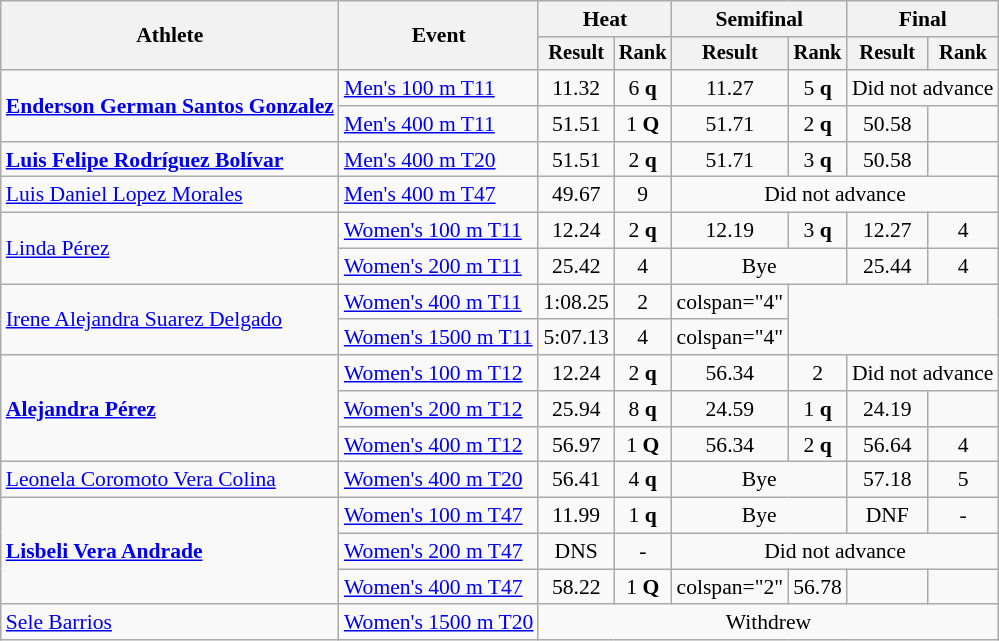<table class="wikitable" style="font-size:90%">
<tr>
<th rowspan="2">Athlete</th>
<th rowspan="2">Event</th>
<th colspan="2">Heat</th>
<th colspan="2">Semifinal</th>
<th colspan="2">Final</th>
</tr>
<tr style="font-size:95%">
<th>Result</th>
<th>Rank</th>
<th>Result</th>
<th>Rank</th>
<th>Result</th>
<th>Rank</th>
</tr>
<tr align=center>
<td align=left rowspan=2><strong><a href='#'>Enderson German Santos Gonzalez</a></strong></td>
<td align=left><a href='#'>Men's 100 m T11</a></td>
<td>11.32</td>
<td>6 <strong>q</strong></td>
<td>11.27</td>
<td>5 <strong>q</strong></td>
<td colspan=2>Did not advance</td>
</tr>
<tr align=center>
<td align=left><a href='#'>Men's 400 m T11</a></td>
<td>51.51</td>
<td>1 <strong>Q</strong></td>
<td>51.71</td>
<td>2 <strong>q</strong></td>
<td>50.58</td>
<td></td>
</tr>
<tr align=center>
<td align=left><strong><a href='#'>Luis Felipe Rodríguez Bolívar</a></strong></td>
<td align=left><a href='#'>Men's 400 m T20</a></td>
<td>51.51</td>
<td>2 <strong>q</strong></td>
<td>51.71</td>
<td>3 <strong>q</strong></td>
<td>50.58</td>
<td></td>
</tr>
<tr align=center>
<td align=left><a href='#'>Luis Daniel Lopez Morales</a></td>
<td align=left><a href='#'>Men's 400 m T47</a></td>
<td>49.67</td>
<td>9</td>
<td colspan=4>Did not advance</td>
</tr>
<tr align=center>
<td align=left rowspan=2><a href='#'>Linda Pérez</a></td>
<td align=left><a href='#'>Women's 100 m T11</a></td>
<td>12.24</td>
<td>2 <strong>q</strong></td>
<td>12.19</td>
<td>3 <strong>q</strong></td>
<td>12.27</td>
<td>4</td>
</tr>
<tr align=center>
<td align=left><a href='#'>Women's 200 m T11</a></td>
<td>25.42</td>
<td>4</td>
<td colspan=2>Bye</td>
<td>25.44</td>
<td>4</td>
</tr>
<tr align=center>
<td align=left rowspan=2><a href='#'>Irene Alejandra Suarez Delgado</a></td>
<td align=left><a href='#'>Women's 400 m T11</a></td>
<td>1:08.25</td>
<td>2</td>
<td>colspan="4" </td>
</tr>
<tr align=center>
<td align=left><a href='#'>Women's 1500 m T11</a></td>
<td>5:07.13</td>
<td>4</td>
<td>colspan="4" </td>
</tr>
<tr align=center>
<td align=left rowspan=3><strong><a href='#'>Alejandra Pérez</a></strong></td>
<td align=left><a href='#'>Women's 100 m T12</a></td>
<td>12.24</td>
<td>2 <strong>q</strong></td>
<td>56.34</td>
<td>2</td>
<td colspan=2>Did not advance</td>
</tr>
<tr align=center>
<td align=left><a href='#'>Women's 200 m T12</a></td>
<td>25.94</td>
<td>8 <strong>q</strong></td>
<td>24.59</td>
<td>1 <strong>q</strong></td>
<td>24.19</td>
<td></td>
</tr>
<tr align=center>
<td align=left><a href='#'>Women's 400 m T12</a></td>
<td>56.97</td>
<td>1 <strong>Q</strong></td>
<td>56.34</td>
<td>2 <strong>q</strong></td>
<td>56.64</td>
<td>4</td>
</tr>
<tr align=center>
<td align=left><a href='#'>Leonela Coromoto Vera Colina</a></td>
<td align=left><a href='#'>Women's 400 m T20</a></td>
<td>56.41</td>
<td>4 <strong>q</strong></td>
<td colspan=2>Bye</td>
<td>57.18</td>
<td>5</td>
</tr>
<tr align=center>
<td align=left rowspan=3><strong><a href='#'>Lisbeli Vera Andrade</a></strong></td>
<td align=left><a href='#'>Women's 100 m T47</a></td>
<td>11.99</td>
<td>1 <strong>q</strong></td>
<td colspan=2>Bye</td>
<td>DNF</td>
<td>-</td>
</tr>
<tr align=center>
<td align=left><a href='#'>Women's 200 m T47</a></td>
<td>DNS</td>
<td>-</td>
<td colspan=4>Did not advance</td>
</tr>
<tr align=center>
<td align=left><a href='#'>Women's 400 m T47</a></td>
<td>58.22</td>
<td>1 <strong>Q</strong></td>
<td>colspan="2" </td>
<td>56.78</td>
<td></td>
</tr>
<tr align=center>
<td align=left><a href='#'>Sele Barrios</a></td>
<td align=left><a href='#'>Women's 1500 m T20</a></td>
<td colspan=6>Withdrew</td>
</tr>
</table>
